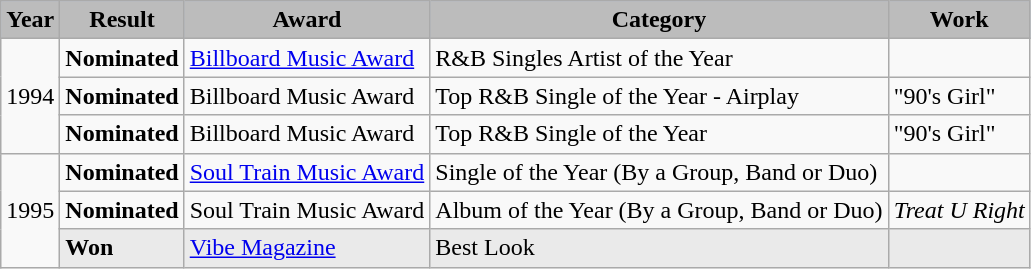<table class="wikitable">
<tr style="background:#b0c4de; text-align:center;">
<th style="background:#bcbcbc;">Year</th>
<th style="background:#bcbcbc;">Result</th>
<th style="background:#bcbcbc;">Award</th>
<th style="background:#bcbcbc;">Category</th>
<th style="background:#bcbcbc;">Work</th>
</tr>
<tr>
<td rowspan=3>1994</td>
<td><strong>Nominated</strong></td>
<td><a href='#'>Billboard Music Award</a></td>
<td>R&B Singles Artist of the Year</td>
<td></td>
</tr>
<tr>
<td><strong>Nominated</strong></td>
<td>Billboard Music Award</td>
<td>Top R&B Single of the Year - Airplay</td>
<td>"90's Girl"</td>
</tr>
<tr>
<td><strong>Nominated</strong></td>
<td>Billboard Music Award</td>
<td>Top R&B Single of the Year</td>
<td>"90's Girl"</td>
</tr>
<tr>
<td rowspan=3>1995</td>
<td><strong>Nominated</strong></td>
<td><a href='#'>Soul Train Music Award</a></td>
<td>Single of the Year (By a Group, Band or Duo)</td>
<td></td>
</tr>
<tr>
<td><strong>Nominated</strong></td>
<td>Soul Train Music Award</td>
<td>Album of the Year (By a Group, Band or Duo)</td>
<td><em>Treat U Right</em></td>
</tr>
<tr style="background:#eaeaea;">
<td><strong>Won</strong></td>
<td><a href='#'>Vibe Magazine</a></td>
<td>Best Look</td>
<td></td>
</tr>
</table>
